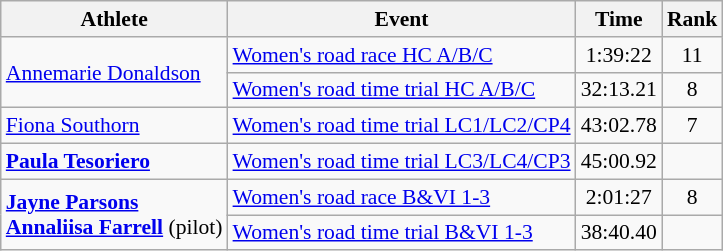<table class=wikitable style="font-size:90%">
<tr>
<th>Athlete</th>
<th>Event</th>
<th>Time</th>
<th>Rank</th>
</tr>
<tr>
<td rowspan="2"><a href='#'>Annemarie Donaldson</a></td>
<td><a href='#'>Women's road race HC A/B/C</a></td>
<td style="text-align:center;">1:39:22</td>
<td style="text-align:center;">11</td>
</tr>
<tr>
<td><a href='#'>Women's road time trial HC A/B/C</a></td>
<td style="text-align:center;">32:13.21</td>
<td style="text-align:center;">8</td>
</tr>
<tr>
<td><a href='#'>Fiona Southorn</a></td>
<td><a href='#'>Women's road time trial LC1/LC2/CP4</a></td>
<td style="text-align:center;">43:02.78</td>
<td style="text-align:center;">7</td>
</tr>
<tr>
<td><strong><a href='#'>Paula Tesoriero</a></strong></td>
<td><a href='#'>Women's road time trial LC3/LC4/CP3</a></td>
<td style="text-align:center;">45:00.92</td>
<td style="text-align:center;"></td>
</tr>
<tr>
<td rowspan="2"><strong><a href='#'>Jayne Parsons</a></strong><br> <strong><a href='#'>Annaliisa Farrell</a></strong> (pilot)</td>
<td><a href='#'>Women's road race B&VI 1-3</a></td>
<td style="text-align:center;">2:01:27</td>
<td style="text-align:center;">8</td>
</tr>
<tr>
<td><a href='#'>Women's road time trial B&VI 1-3</a></td>
<td style="text-align:center;">38:40.40</td>
<td style="text-align:center;"></td>
</tr>
</table>
